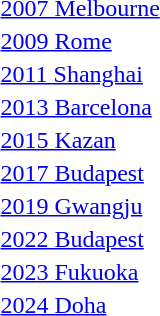<table>
<tr>
<td><a href='#'>2007 Melbourne</a></td>
<td nowrap></td>
<td></td>
<td></td>
</tr>
<tr>
<td><a href='#'>2009 Rome</a><br></td>
<td></td>
<td nowrap></td>
<td></td>
</tr>
<tr>
<td><a href='#'>2011 Shanghai</a><br></td>
<td></td>
<td></td>
<td></td>
</tr>
<tr>
<td><a href='#'>2013 Barcelona</a><br></td>
<td></td>
<td></td>
<td></td>
</tr>
<tr>
<td><a href='#'>2015 Kazan</a><br></td>
<td></td>
<td></td>
<td></td>
</tr>
<tr>
<td><a href='#'>2017 Budapest</a><br></td>
<td></td>
<td></td>
<td></td>
</tr>
<tr>
<td><a href='#'>2019 Gwangju</a><br></td>
<td nowrap></td>
<td></td>
<td nowrap></td>
</tr>
<tr>
<td><a href='#'>2022 Budapest</a><br></td>
<td></td>
<td nowrap></td>
<td></td>
</tr>
<tr>
<td><a href='#'>2023 Fukuoka</a><br></td>
<td></td>
<td></td>
<td></td>
</tr>
<tr>
<td><a href='#'>2024 Doha</a><br></td>
<td></td>
<td></td>
<td></td>
</tr>
</table>
